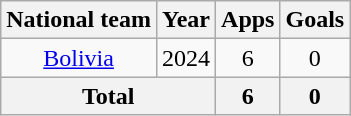<table class="wikitable" style="text-align:center">
<tr>
<th>National team</th>
<th>Year</th>
<th>Apps</th>
<th>Goals</th>
</tr>
<tr>
<td rowspan="1"><a href='#'>Bolivia</a></td>
<td>2024</td>
<td>6</td>
<td>0</td>
</tr>
<tr>
<th colspan="2">Total</th>
<th>6</th>
<th>0</th>
</tr>
</table>
